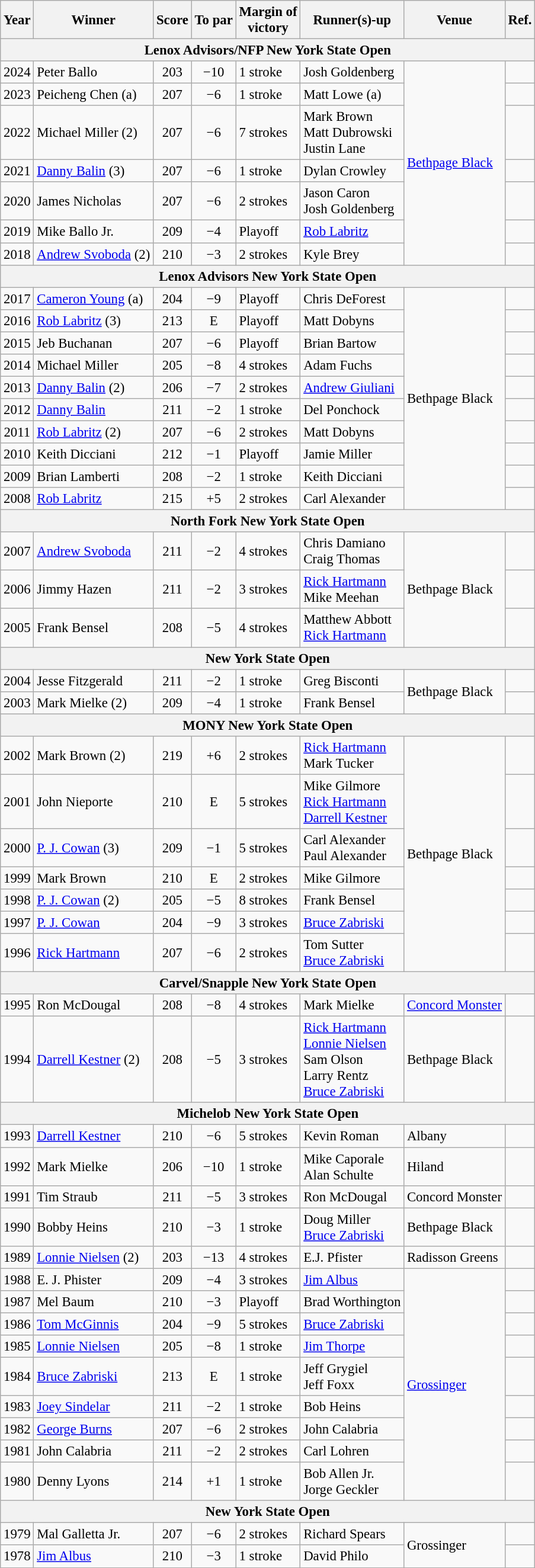<table class=wikitable style="font-size:95%">
<tr>
<th>Year</th>
<th>Winner</th>
<th>Score</th>
<th>To par</th>
<th>Margin of<br>victory</th>
<th>Runner(s)-up</th>
<th>Venue</th>
<th>Ref.</th>
</tr>
<tr>
<th colspan="8">Lenox Advisors/NFP New York State Open</th>
</tr>
<tr>
<td align=center>2024</td>
<td>Peter Ballo</td>
<td align=center>203</td>
<td align=center>−10</td>
<td>1 stroke</td>
<td>Josh Goldenberg</td>
<td rowspan="7"><a href='#'>Bethpage Black</a></td>
<td></td>
</tr>
<tr>
<td align=center>2023</td>
<td>Peicheng Chen (a)</td>
<td align=center>207</td>
<td align=center>−6</td>
<td>1 stroke</td>
<td>Matt Lowe (a)</td>
<td></td>
</tr>
<tr>
<td align=center>2022</td>
<td>Michael Miller (2)</td>
<td align=center>207</td>
<td align=center>−6</td>
<td>7 strokes</td>
<td>Mark Brown<br>Matt Dubrowski<br>Justin Lane</td>
<td></td>
</tr>
<tr>
<td align=center>2021</td>
<td><a href='#'>Danny Balin</a> (3)</td>
<td align=center>207</td>
<td align=center>−6</td>
<td>1 stroke</td>
<td>Dylan Crowley</td>
<td></td>
</tr>
<tr>
<td align=center>2020</td>
<td>James Nicholas</td>
<td align=center>207</td>
<td align=center>−6</td>
<td>2 strokes</td>
<td>Jason Caron<br>Josh Goldenberg</td>
<td></td>
</tr>
<tr>
<td align=center>2019</td>
<td>Mike Ballo Jr.</td>
<td align=center>209</td>
<td align=center>−4</td>
<td>Playoff</td>
<td><a href='#'>Rob Labritz</a></td>
<td></td>
</tr>
<tr>
<td align=center>2018</td>
<td><a href='#'>Andrew Svoboda</a> (2)</td>
<td align=center>210</td>
<td align=center>−3</td>
<td>2 strokes</td>
<td>Kyle Brey</td>
<td></td>
</tr>
<tr>
<th colspan="8">Lenox Advisors New York State Open</th>
</tr>
<tr>
<td align=center>2017</td>
<td><a href='#'>Cameron Young</a> (a)</td>
<td align=center>204</td>
<td align=center>−9</td>
<td>Playoff</td>
<td>Chris DeForest</td>
<td rowspan="10">Bethpage Black</td>
<td></td>
</tr>
<tr>
<td align=center>2016</td>
<td><a href='#'>Rob Labritz</a> (3)</td>
<td align=center>213</td>
<td align=center>E</td>
<td>Playoff</td>
<td>Matt Dobyns</td>
<td></td>
</tr>
<tr>
<td align=center>2015</td>
<td>Jeb Buchanan</td>
<td align=center>207</td>
<td align=center>−6</td>
<td>Playoff</td>
<td>Brian Bartow</td>
<td></td>
</tr>
<tr>
<td align=center>2014</td>
<td>Michael Miller</td>
<td align=center>205</td>
<td align=center>−8</td>
<td>4 strokes</td>
<td>Adam Fuchs</td>
<td></td>
</tr>
<tr>
<td align=center>2013</td>
<td><a href='#'>Danny Balin</a> (2)</td>
<td align=center>206</td>
<td align=center>−7</td>
<td>2 strokes</td>
<td><a href='#'>Andrew Giuliani</a></td>
<td></td>
</tr>
<tr>
<td align=center>2012</td>
<td><a href='#'>Danny Balin</a></td>
<td align=center>211</td>
<td align=center>−2</td>
<td>1 stroke</td>
<td>Del Ponchock</td>
<td></td>
</tr>
<tr>
<td align=center>2011</td>
<td><a href='#'>Rob Labritz</a> (2)</td>
<td align=center>207</td>
<td align=center>−6</td>
<td>2 strokes</td>
<td>Matt Dobyns</td>
<td></td>
</tr>
<tr>
<td align=center>2010</td>
<td>Keith Dicciani</td>
<td align=center>212</td>
<td align=center>−1</td>
<td>Playoff</td>
<td>Jamie Miller</td>
<td></td>
</tr>
<tr>
<td align=center>2009</td>
<td>Brian Lamberti</td>
<td align=center>208</td>
<td align=center>−2</td>
<td>1 stroke</td>
<td>Keith Dicciani</td>
<td></td>
</tr>
<tr>
<td align=center>2008</td>
<td><a href='#'>Rob Labritz</a></td>
<td align=center>215</td>
<td align=center>+5</td>
<td>2 strokes</td>
<td>Carl Alexander</td>
<td></td>
</tr>
<tr>
<th colspan="8">North Fork New York State Open</th>
</tr>
<tr>
<td align=center>2007</td>
<td><a href='#'>Andrew Svoboda</a></td>
<td align=center>211</td>
<td align=center>−2</td>
<td>4 strokes</td>
<td>Chris Damiano<br>Craig Thomas</td>
<td rowspan="3">Bethpage Black</td>
<td></td>
</tr>
<tr>
<td align=center>2006</td>
<td>Jimmy Hazen</td>
<td align=center>211</td>
<td align=center>−2</td>
<td>3 strokes</td>
<td><a href='#'>Rick Hartmann</a><br>Mike Meehan</td>
<td></td>
</tr>
<tr>
<td align=center>2005</td>
<td>Frank Bensel</td>
<td align=center>208</td>
<td align=center>−5</td>
<td>4 strokes</td>
<td>Matthew Abbott<br><a href='#'>Rick Hartmann</a></td>
<td></td>
</tr>
<tr>
<th colspan="8">New York State Open</th>
</tr>
<tr>
<td align=center>2004</td>
<td>Jesse Fitzgerald</td>
<td align=center>211</td>
<td align=center>−2</td>
<td>1 stroke</td>
<td>Greg Bisconti</td>
<td rowspan="2">Bethpage Black</td>
<td></td>
</tr>
<tr>
<td align=center>2003</td>
<td>Mark Mielke (2)</td>
<td align=center>209</td>
<td align=center>−4</td>
<td>1 stroke</td>
<td>Frank Bensel</td>
<td></td>
</tr>
<tr>
<th colspan="8">MONY New York State Open</th>
</tr>
<tr>
<td align=center>2002</td>
<td>Mark Brown (2)</td>
<td align=center>219</td>
<td align=center>+6</td>
<td>2 strokes</td>
<td><a href='#'>Rick Hartmann</a><br>Mark Tucker</td>
<td rowspan="7">Bethpage Black</td>
<td></td>
</tr>
<tr>
<td align=center>2001</td>
<td>John Nieporte</td>
<td align=center>210</td>
<td align=center>E</td>
<td>5 strokes</td>
<td>Mike Gilmore<br><a href='#'>Rick Hartmann</a><br><a href='#'>Darrell Kestner</a></td>
<td></td>
</tr>
<tr>
<td align=center>2000</td>
<td><a href='#'>P. J. Cowan</a> (3)</td>
<td align=center>209</td>
<td align=center>−1</td>
<td>5 strokes</td>
<td>Carl Alexander<br>Paul Alexander</td>
<td></td>
</tr>
<tr>
<td align=center>1999</td>
<td>Mark Brown</td>
<td align=center>210</td>
<td align=center>E</td>
<td>2 strokes</td>
<td>Mike Gilmore</td>
<td></td>
</tr>
<tr>
<td align=center>1998</td>
<td><a href='#'>P. J. Cowan</a> (2)</td>
<td align=center>205</td>
<td align=center>−5</td>
<td>8 strokes</td>
<td>Frank Bensel</td>
<td></td>
</tr>
<tr>
<td align=center>1997</td>
<td><a href='#'>P. J. Cowan</a></td>
<td align=center>204</td>
<td align=center>−9</td>
<td>3 strokes</td>
<td><a href='#'>Bruce Zabriski</a></td>
<td></td>
</tr>
<tr>
<td align=center>1996</td>
<td><a href='#'>Rick Hartmann</a></td>
<td align=center>207</td>
<td align=center>−6</td>
<td>2 strokes</td>
<td>Tom Sutter<br><a href='#'>Bruce Zabriski</a></td>
<td></td>
</tr>
<tr>
<th colspan="8">Carvel/Snapple New York State Open</th>
</tr>
<tr>
<td align=center>1995</td>
<td>Ron McDougal</td>
<td align=center>208</td>
<td align=center>−8</td>
<td>4 strokes</td>
<td>Mark Mielke</td>
<td><a href='#'>Concord Monster</a></td>
<td></td>
</tr>
<tr>
<td align=center>1994</td>
<td><a href='#'>Darrell Kestner</a> (2)</td>
<td align=center>208</td>
<td align=center>−5</td>
<td>3 strokes</td>
<td><a href='#'>Rick Hartmann</a><br><a href='#'>Lonnie Nielsen</a><br>Sam Olson<br>Larry Rentz<br><a href='#'>Bruce Zabriski</a></td>
<td>Bethpage Black</td>
<td></td>
</tr>
<tr>
<th colspan="8">Michelob New York State Open</th>
</tr>
<tr>
<td align=center>1993</td>
<td><a href='#'>Darrell Kestner</a></td>
<td align=center>210</td>
<td align=center>−6</td>
<td>5 strokes</td>
<td>Kevin Roman</td>
<td>Albany</td>
<td></td>
</tr>
<tr>
<td align=center>1992</td>
<td>Mark Mielke</td>
<td align=center>206</td>
<td align=center>−10</td>
<td>1 stroke</td>
<td>Mike Caporale<br>Alan Schulte</td>
<td>Hiland</td>
<td></td>
</tr>
<tr>
<td align=center>1991</td>
<td>Tim Straub</td>
<td align=center>211</td>
<td align=center>−5</td>
<td>3 strokes</td>
<td>Ron McDougal</td>
<td>Concord Monster</td>
<td></td>
</tr>
<tr>
<td align=center>1990</td>
<td>Bobby Heins</td>
<td align=center>210</td>
<td align=center>−3</td>
<td>1 stroke</td>
<td>Doug Miller<br><a href='#'>Bruce Zabriski</a></td>
<td>Bethpage Black</td>
<td></td>
</tr>
<tr>
<td align=center>1989</td>
<td><a href='#'>Lonnie Nielsen</a> (2)</td>
<td align=center>203</td>
<td align=center>−13</td>
<td>4 strokes</td>
<td>E.J. Pfister</td>
<td>Radisson Greens</td>
<td></td>
</tr>
<tr>
<td align=center>1988</td>
<td>E. J. Phister</td>
<td align=center>209</td>
<td align=center>−4</td>
<td>3 strokes</td>
<td><a href='#'>Jim Albus</a></td>
<td rowspan="9"><a href='#'>Grossinger</a></td>
<td></td>
</tr>
<tr>
<td align=center>1987</td>
<td>Mel Baum</td>
<td align=center>210</td>
<td align=center>−3</td>
<td>Playoff</td>
<td>Brad Worthington</td>
<td></td>
</tr>
<tr>
<td align=center>1986</td>
<td><a href='#'>Tom McGinnis</a></td>
<td align=center>204</td>
<td align=center>−9</td>
<td>5 strokes</td>
<td><a href='#'>Bruce Zabriski</a></td>
<td></td>
</tr>
<tr>
<td align=center>1985</td>
<td><a href='#'>Lonnie Nielsen</a></td>
<td align=center>205</td>
<td align=center>−8</td>
<td>1 stroke</td>
<td><a href='#'>Jim Thorpe</a></td>
<td></td>
</tr>
<tr>
<td align=center>1984</td>
<td><a href='#'>Bruce Zabriski</a></td>
<td align=center>213</td>
<td align=center>E</td>
<td>1 stroke</td>
<td>Jeff Grygiel<br>Jeff Foxx</td>
<td></td>
</tr>
<tr>
<td align=center>1983</td>
<td><a href='#'>Joey Sindelar</a></td>
<td align=center>211</td>
<td align=center>−2</td>
<td>1 stroke</td>
<td>Bob Heins</td>
<td></td>
</tr>
<tr>
<td align=center>1982</td>
<td><a href='#'>George Burns</a></td>
<td align=center>207</td>
<td align=center>−6</td>
<td>2 strokes</td>
<td>John Calabria</td>
<td></td>
</tr>
<tr>
<td align=center>1981</td>
<td>John Calabria</td>
<td align=center>211</td>
<td align=center>−2</td>
<td>2 strokes</td>
<td>Carl Lohren</td>
<td></td>
</tr>
<tr>
<td align=center>1980</td>
<td>Denny Lyons</td>
<td align=center>214</td>
<td align=center>+1</td>
<td>1 stroke</td>
<td>Bob Allen Jr.<br>Jorge Geckler</td>
<td></td>
</tr>
<tr>
<th colspan="8">New York State Open</th>
</tr>
<tr>
<td align=center>1979</td>
<td>Mal Galletta Jr.</td>
<td align=center>207</td>
<td align=center>−6</td>
<td>2 strokes</td>
<td>Richard Spears</td>
<td rowspan="2">Grossinger</td>
<td></td>
</tr>
<tr>
<td align=center>1978</td>
<td><a href='#'>Jim Albus</a></td>
<td align=center>210</td>
<td align=center>−3</td>
<td>1 stroke</td>
<td>David Philo</td>
<td></td>
</tr>
</table>
